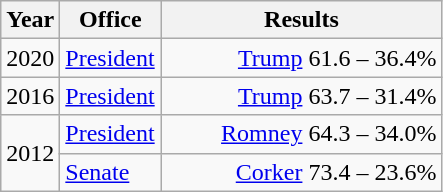<table class=wikitable>
<tr>
<th width="30">Year</th>
<th width="60">Office</th>
<th width="180">Results</th>
</tr>
<tr>
<td>2020</td>
<td><a href='#'>President</a></td>
<td align="right" ><a href='#'>Trump</a> 61.6 – 36.4%</td>
</tr>
<tr>
<td>2016</td>
<td><a href='#'>President</a></td>
<td align="right" ><a href='#'>Trump</a> 63.7 – 31.4%</td>
</tr>
<tr>
<td rowspan="2">2012</td>
<td><a href='#'>President</a></td>
<td align="right" ><a href='#'>Romney</a> 64.3 – 34.0%</td>
</tr>
<tr>
<td><a href='#'>Senate</a></td>
<td align="right" ><a href='#'>Corker</a> 73.4 – 23.6%</td>
</tr>
</table>
